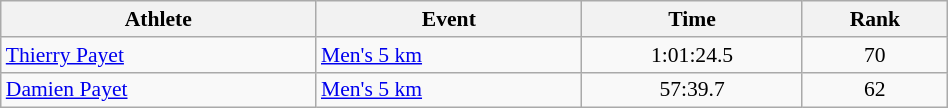<table class="wikitable" style="text-align:center; font-size:90%; width:50%;">
<tr>
<th>Athlete</th>
<th>Event</th>
<th>Time</th>
<th>Rank</th>
</tr>
<tr>
<td align=left><a href='#'>Thierry Payet</a></td>
<td align=left><a href='#'>Men's 5 km</a></td>
<td>1:01:24.5</td>
<td>70</td>
</tr>
<tr>
<td align=left><a href='#'>Damien Payet</a></td>
<td align=left><a href='#'>Men's 5 km</a></td>
<td>57:39.7</td>
<td>62</td>
</tr>
</table>
